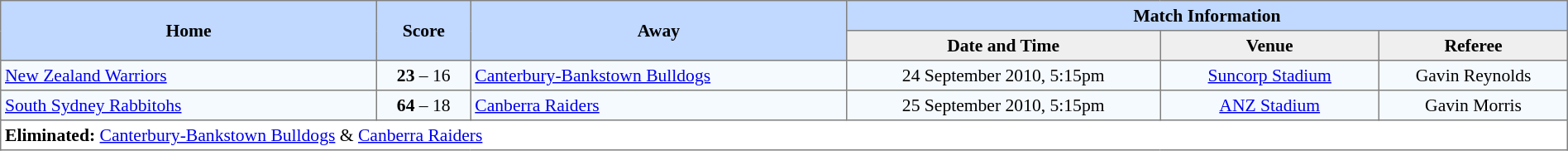<table border="1" cellpadding="3" cellspacing="0" style="border-collapse:collapse; font-size:90%; text-align:center; width:100%;">
<tr style="background:#c1d8ff;">
<th rowspan="2" style="width:24%;">Home</th>
<th rowspan="2" style="width:6%;">Score</th>
<th rowspan="2" style="width:24%;">Away</th>
<th colspan=3>Match Information</th>
</tr>
<tr style="background:#efefef;">
<th width=20%>Date and Time</th>
<th width=14%>Venue</th>
<th width=12%>Referee</th>
</tr>
<tr style="text-align:center; background:#f5faff;">
<td align=left> <a href='#'>New Zealand Warriors</a></td>
<td><strong>23</strong> – 16</td>
<td align=left> <a href='#'>Canterbury-Bankstown Bulldogs</a></td>
<td>24 September 2010, 5:15pm</td>
<td><a href='#'>Suncorp Stadium</a></td>
<td>Gavin Reynolds</td>
</tr>
<tr style="text-align:center; background:#f5faff;">
<td align=left> <a href='#'>South Sydney Rabbitohs</a></td>
<td><strong>64</strong> – 18</td>
<td align=left> <a href='#'>Canberra Raiders</a></td>
<td>25 September 2010, 5:15pm</td>
<td><a href='#'>ANZ Stadium</a></td>
<td>Gavin Morris</td>
</tr>
<tr>
<td colspan="7" style="text-align:left;"><strong>Eliminated:</strong>  <a href='#'>Canterbury-Bankstown Bulldogs</a> &  <a href='#'>Canberra Raiders</a></td>
</tr>
</table>
